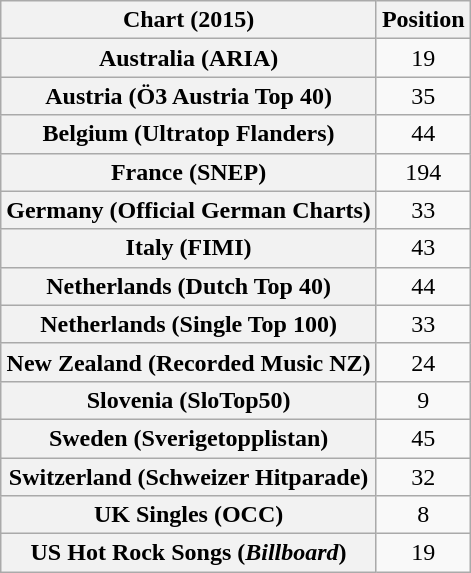<table class="wikitable sortable plainrowheaders" style="text-align:center">
<tr>
<th scope="col">Chart (2015)</th>
<th scope="col">Position</th>
</tr>
<tr>
<th scope="row">Australia (ARIA)</th>
<td>19</td>
</tr>
<tr>
<th scope="row">Austria (Ö3 Austria Top 40)</th>
<td>35</td>
</tr>
<tr>
<th scope="row">Belgium (Ultratop Flanders)</th>
<td>44</td>
</tr>
<tr>
<th scope="row">France (SNEP)</th>
<td>194</td>
</tr>
<tr>
<th scope="row">Germany (Official German Charts)</th>
<td>33</td>
</tr>
<tr>
<th scope="row">Italy (FIMI)</th>
<td>43</td>
</tr>
<tr>
<th scope="row">Netherlands (Dutch Top 40)</th>
<td>44</td>
</tr>
<tr>
<th scope="row">Netherlands (Single Top 100)</th>
<td>33</td>
</tr>
<tr>
<th scope="row">New Zealand (Recorded Music NZ)</th>
<td>24</td>
</tr>
<tr>
<th scope="row">Slovenia (SloTop50)</th>
<td align=center>9</td>
</tr>
<tr>
<th scope="row">Sweden (Sverigetopplistan)</th>
<td>45</td>
</tr>
<tr>
<th scope="row">Switzerland (Schweizer Hitparade)</th>
<td>32</td>
</tr>
<tr>
<th scope="row">UK Singles (OCC)</th>
<td>8</td>
</tr>
<tr>
<th scope="row">US Hot Rock Songs (<em>Billboard</em>)</th>
<td>19</td>
</tr>
</table>
